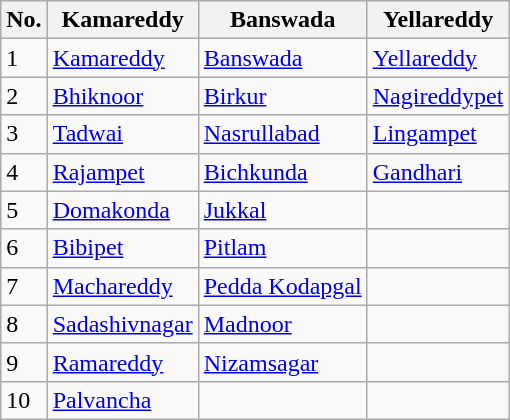<table class="wikitable">
<tr>
<th>No.</th>
<th>Kamareddy</th>
<th>Banswada</th>
<th>Yellareddy</th>
</tr>
<tr>
<td>1</td>
<td><a href='#'>Kamareddy</a></td>
<td><a href='#'>Banswada</a></td>
<td><a href='#'>Yellareddy</a></td>
</tr>
<tr>
<td>2</td>
<td><a href='#'>Bhiknoor</a></td>
<td><a href='#'>Birkur</a></td>
<td><a href='#'>Nagireddypet</a></td>
</tr>
<tr>
<td>3</td>
<td><a href='#'>Tadwai</a></td>
<td><a href='#'>Nasrullabad</a></td>
<td><a href='#'>Lingampet</a></td>
</tr>
<tr>
<td>4</td>
<td><a href='#'>Rajampet</a></td>
<td><a href='#'>Bichkunda</a></td>
<td><a href='#'>Gandhari</a></td>
</tr>
<tr>
<td>5</td>
<td><a href='#'>Domakonda</a></td>
<td><a href='#'>Jukkal</a></td>
<td></td>
</tr>
<tr>
<td>6</td>
<td><a href='#'>Bibipet</a></td>
<td><a href='#'>Pitlam</a></td>
<td></td>
</tr>
<tr>
<td>7</td>
<td><a href='#'>Machareddy</a></td>
<td><a href='#'>Pedda Kodapgal</a></td>
<td></td>
</tr>
<tr>
<td>8</td>
<td><a href='#'>Sadashivnagar</a></td>
<td><a href='#'>Madnoor</a></td>
<td></td>
</tr>
<tr>
<td>9</td>
<td><a href='#'>Ramareddy</a></td>
<td><a href='#'>Nizamsagar</a></td>
<td></td>
</tr>
<tr>
<td>10</td>
<td><a href='#'>Palvancha</a></td>
<td></td>
<td></td>
</tr>
</table>
